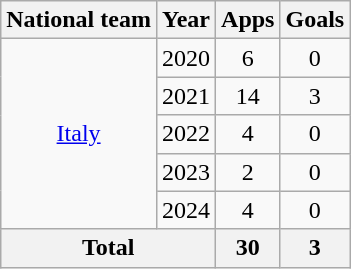<table class="wikitable" style="text-align:center">
<tr>
<th>National team</th>
<th>Year</th>
<th>Apps</th>
<th>Goals</th>
</tr>
<tr>
<td rowspan="5"><a href='#'>Italy</a></td>
<td>2020</td>
<td>6</td>
<td>0</td>
</tr>
<tr>
<td>2021</td>
<td>14</td>
<td>3</td>
</tr>
<tr>
<td>2022</td>
<td>4</td>
<td>0</td>
</tr>
<tr>
<td>2023</td>
<td>2</td>
<td>0</td>
</tr>
<tr>
<td>2024</td>
<td>4</td>
<td>0</td>
</tr>
<tr>
<th colspan="2">Total</th>
<th>30</th>
<th>3</th>
</tr>
</table>
